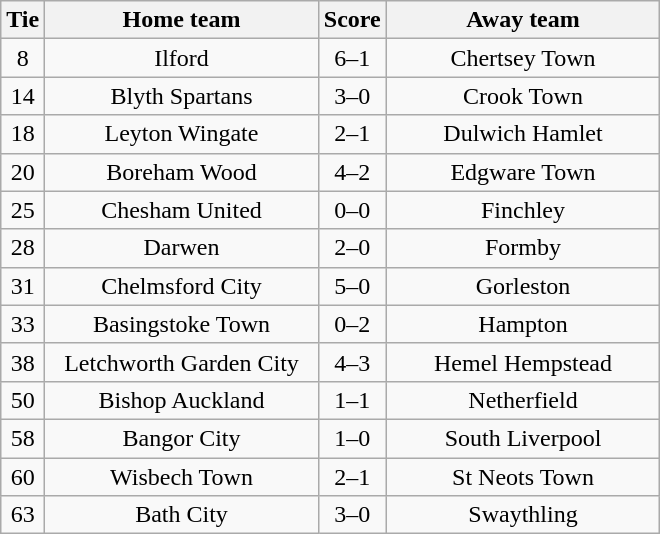<table class="wikitable" style="text-align:center;">
<tr>
<th width=20>Tie</th>
<th width=175>Home team</th>
<th width=20>Score</th>
<th width=175>Away team</th>
</tr>
<tr>
<td>8</td>
<td>Ilford</td>
<td>6–1</td>
<td>Chertsey Town</td>
</tr>
<tr>
<td>14</td>
<td>Blyth Spartans</td>
<td>3–0</td>
<td>Crook Town</td>
</tr>
<tr>
<td>18</td>
<td>Leyton Wingate</td>
<td>2–1</td>
<td>Dulwich Hamlet</td>
</tr>
<tr>
<td>20</td>
<td>Boreham Wood</td>
<td>4–2</td>
<td>Edgware Town</td>
</tr>
<tr>
<td>25</td>
<td>Chesham United</td>
<td>0–0</td>
<td>Finchley</td>
</tr>
<tr>
<td>28</td>
<td>Darwen</td>
<td>2–0</td>
<td>Formby</td>
</tr>
<tr>
<td>31</td>
<td>Chelmsford City</td>
<td>5–0</td>
<td>Gorleston</td>
</tr>
<tr>
<td>33</td>
<td>Basingstoke Town</td>
<td>0–2</td>
<td>Hampton</td>
</tr>
<tr>
<td>38</td>
<td>Letchworth Garden City</td>
<td>4–3</td>
<td>Hemel Hempstead</td>
</tr>
<tr>
<td>50</td>
<td>Bishop Auckland</td>
<td>1–1</td>
<td>Netherfield</td>
</tr>
<tr>
<td>58</td>
<td>Bangor City</td>
<td>1–0</td>
<td>South Liverpool</td>
</tr>
<tr>
<td>60</td>
<td>Wisbech Town</td>
<td>2–1</td>
<td>St Neots Town</td>
</tr>
<tr>
<td>63</td>
<td>Bath City</td>
<td>3–0</td>
<td>Swaythling</td>
</tr>
</table>
